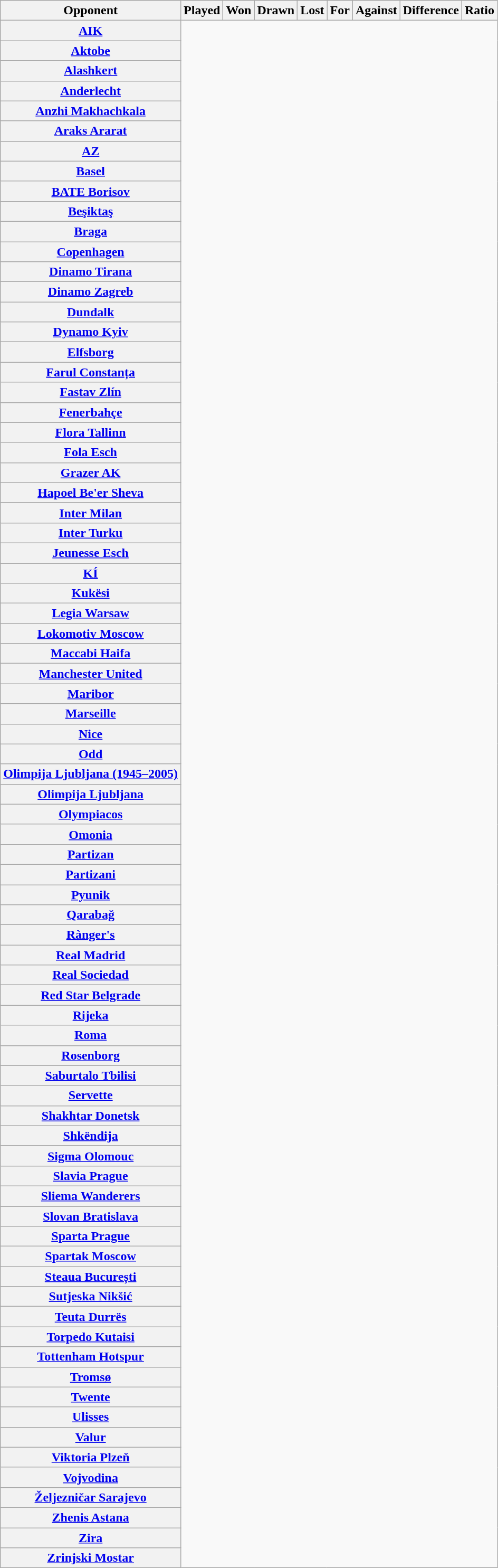<table class="wikitable sortable" style="text-align:center">
<tr>
<th>Opponent</th>
<th>Played</th>
<th>Won</th>
<th>Drawn</th>
<th>Lost</th>
<th>For</th>
<th>Against</th>
<th>Difference</th>
<th>Ratio</th>
</tr>
<tr>
<th scope="row" align=left> <a href='#'>AIK</a><br></th>
</tr>
<tr>
<th scope="row" align=left> <a href='#'>Aktobe</a><br></th>
</tr>
<tr>
<th scope="row" align=left> <a href='#'>Alashkert</a><br></th>
</tr>
<tr>
<th scope="row" align=left> <a href='#'>Anderlecht</a><br></th>
</tr>
<tr>
<th scope="row" align=left> <a href='#'>Anzhi Makhachkala</a><br></th>
</tr>
<tr>
<th scope="row" align=left> <a href='#'>Araks Ararat</a><br></th>
</tr>
<tr>
<th scope="row" align=left> <a href='#'>AZ</a><br></th>
</tr>
<tr>
<th scope="row" align=left> <a href='#'>Basel</a><br></th>
</tr>
<tr>
<th scope="row" align=left> <a href='#'>BATE Borisov</a><br></th>
</tr>
<tr>
<th scope="row" align=left> <a href='#'>Beşiktaş</a><br></th>
</tr>
<tr>
<th scope="row" align=left> <a href='#'>Braga</a><br></th>
</tr>
<tr>
<th scope="row" align=left> <a href='#'>Copenhagen</a><br></th>
</tr>
<tr>
<th scope="row" align=left> <a href='#'>Dinamo Tirana</a><br></th>
</tr>
<tr>
<th scope="row" align=left> <a href='#'>Dinamo Zagreb</a><br></th>
</tr>
<tr>
<th scope="row" align=left> <a href='#'>Dundalk</a><br></th>
</tr>
<tr>
<th scope="row" align=left> <a href='#'>Dynamo Kyiv</a><br></th>
</tr>
<tr>
<th scope="row" align=left> <a href='#'>Elfsborg</a><br></th>
</tr>
<tr>
<th scope="row" align=left> <a href='#'>Farul Constanța</a><br></th>
</tr>
<tr>
<th scope="row" align=left> <a href='#'>Fastav Zlín</a><br></th>
</tr>
<tr>
<th scope="row" align=left> <a href='#'>Fenerbahçe</a><br></th>
</tr>
<tr>
<th scope="row" align=left> <a href='#'>Flora Tallinn</a><br></th>
</tr>
<tr>
<th scope="row" align=left> <a href='#'>Fola Esch</a><br></th>
</tr>
<tr>
<th scope="row" align=left> <a href='#'>Grazer AK</a><br></th>
</tr>
<tr>
<th scope="row" align=left> <a href='#'>Hapoel Be'er Sheva</a><br></th>
</tr>
<tr>
<th scope="row" align=left> <a href='#'>Inter Milan</a><br></th>
</tr>
<tr>
<th scope="row" align=left> <a href='#'>Inter Turku</a><br></th>
</tr>
<tr>
<th scope="row" align=left> <a href='#'>Jeunesse Esch</a><br></th>
</tr>
<tr>
<th scope="row" align=left> <a href='#'>KÍ</a><br></th>
</tr>
<tr>
<th scope="row" align=left> <a href='#'>Kukësi</a><br></th>
</tr>
<tr>
<th scope="row" align=left> <a href='#'>Legia Warsaw</a><br></th>
</tr>
<tr>
<th scope="row" align=left> <a href='#'>Lokomotiv Moscow</a><br></th>
</tr>
<tr>
<th scope="row" align=left> <a href='#'>Maccabi Haifa</a><br></th>
</tr>
<tr>
<th scope="row" align=left> <a href='#'>Manchester United</a><br></th>
</tr>
<tr>
<th scope="row" align=left> <a href='#'>Maribor</a><br></th>
</tr>
<tr>
<th scope="row" align=left> <a href='#'>Marseille</a><br></th>
</tr>
<tr>
<th scope="row" align=left> <a href='#'>Nice</a><br></th>
</tr>
<tr>
<th scope="row" align=left> <a href='#'>Odd</a><br></th>
</tr>
<tr>
<th scope="row" align=left> <a href='#'>Olimpija Ljubljana (1945–2005)</a><br></th>
</tr>
<tr>
<th scope="row" align=left> <a href='#'>Olimpija Ljubljana</a><br></th>
</tr>
<tr>
<th scope="row" align=left> <a href='#'>Olympiacos</a><br></th>
</tr>
<tr>
<th scope="row" align=left> <a href='#'>Omonia</a><br></th>
</tr>
<tr>
<th scope="row" align=left> <a href='#'>Partizan</a><br></th>
</tr>
<tr>
<th scope="row" align=left> <a href='#'>Partizani</a><br></th>
</tr>
<tr>
<th scope="row" align=left> <a href='#'>Pyunik</a><br></th>
</tr>
<tr>
<th scope="row" align=left> <a href='#'>Qarabağ</a><br></th>
</tr>
<tr>
<th scope="row" align=left> <a href='#'>Rànger's</a><br></th>
</tr>
<tr>
<th scope="row" align=left> <a href='#'>Real Madrid</a><br></th>
</tr>
<tr>
<th scope="row" align=left> <a href='#'>Real Sociedad</a><br></th>
</tr>
<tr>
<th scope="row" align=left> <a href='#'>Red Star Belgrade</a><br></th>
</tr>
<tr>
<th scope="row" align=left> <a href='#'>Rijeka</a><br></th>
</tr>
<tr>
<th scope="row" align=left> <a href='#'>Roma</a><br></th>
</tr>
<tr>
<th scope="row" align=left> <a href='#'>Rosenborg</a><br></th>
</tr>
<tr>
<th scope="row" align=left> <a href='#'>Saburtalo Tbilisi</a><br></th>
</tr>
<tr>
<th scope="row" align=left> <a href='#'>Servette</a><br></th>
</tr>
<tr>
<th scope="row" align=left> <a href='#'>Shakhtar Donetsk</a><br></th>
</tr>
<tr>
<th scope="row" align=left> <a href='#'>Shkëndija</a><br></th>
</tr>
<tr>
<th scope="row" align=left> <a href='#'>Sigma Olomouc</a><br></th>
</tr>
<tr>
<th scope="row" align=left> <a href='#'>Slavia Prague</a><br></th>
</tr>
<tr>
<th scope="row" align=left> <a href='#'>Sliema Wanderers</a><br></th>
</tr>
<tr>
<th scope="row" align=left> <a href='#'>Slovan Bratislava</a><br></th>
</tr>
<tr>
<th scope="row" align=left> <a href='#'>Sparta Prague</a><br></th>
</tr>
<tr>
<th scope="row" align=left> <a href='#'>Spartak Moscow</a><br></th>
</tr>
<tr>
<th scope="row" align=left> <a href='#'>Steaua București</a><br></th>
</tr>
<tr>
<th scope="row" align=left> <a href='#'>Sutjeska Nikšić</a><br></th>
</tr>
<tr>
<th scope="row" align=left> <a href='#'>Teuta Durrës</a><br></th>
</tr>
<tr>
<th scope="row" align=left> <a href='#'>Torpedo Kutaisi</a><br></th>
</tr>
<tr>
<th scope="row" align=left> <a href='#'>Tottenham Hotspur</a><br></th>
</tr>
<tr>
<th scope="row" align=left> <a href='#'>Tromsø</a><br></th>
</tr>
<tr>
<th scope="row" align=left> <a href='#'>Twente</a><br></th>
</tr>
<tr>
<th scope="row" align=left> <a href='#'>Ulisses</a><br></th>
</tr>
<tr>
<th scope="row" align=left> <a href='#'>Valur</a><br></th>
</tr>
<tr>
<th scope="row" align=left> <a href='#'>Viktoria Plzeň</a><br></th>
</tr>
<tr>
<th scope="row" align=left> <a href='#'>Vojvodina</a><br></th>
</tr>
<tr>
<th scope="row" align=left> <a href='#'>Željezničar Sarajevo</a><br></th>
</tr>
<tr>
<th scope="row" align=left> <a href='#'>Zhenis Astana</a><br></th>
</tr>
<tr>
<th scope="row" align=left> <a href='#'>Zira</a><br></th>
</tr>
<tr>
<th scope="row" align=left> <a href='#'>Zrinjski Mostar</a><br></th>
</tr>
</table>
